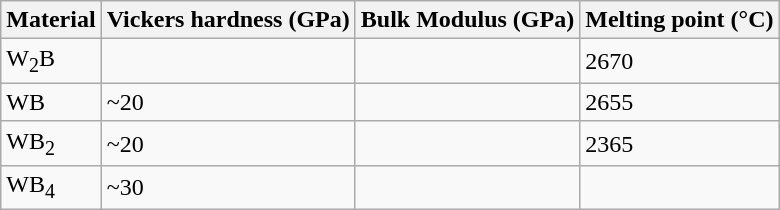<table class="wikitable" style="align="center">
<tr>
<th>Material</th>
<th>Vickers hardness (GPa)</th>
<th>Bulk Modulus (GPa)</th>
<th>Melting point (°C)</th>
</tr>
<tr>
<td>W<sub>2</sub>B</td>
<td></td>
<td></td>
<td>2670</td>
</tr>
<tr>
<td>WB</td>
<td>~20</td>
<td></td>
<td>2655</td>
</tr>
<tr>
<td>WB<sub>2</sub></td>
<td>~20</td>
<td></td>
<td>2365</td>
</tr>
<tr>
<td>WB<sub>4</sub></td>
<td>~30</td>
<td></td>
<td></td>
</tr>
</table>
